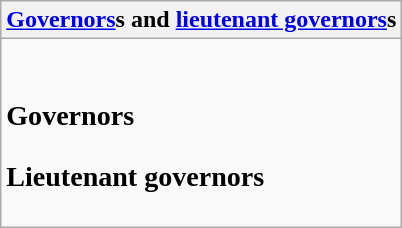<table class="wikitable collapsible collapsed">
<tr>
<th><a href='#'>Governors</a>s and <a href='#'>lieutenant governors</a>s</th>
</tr>
<tr>
<td><br><h3>Governors</h3><h3>Lieutenant governors</h3></td>
</tr>
</table>
